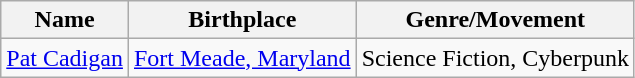<table class="wikitable">
<tr>
<th>Name</th>
<th>Birthplace</th>
<th>Genre/Movement</th>
</tr>
<tr>
<td><a href='#'>Pat Cadigan</a></td>
<td><a href='#'>Fort Meade, Maryland</a></td>
<td>Science Fiction, Cyberpunk</td>
</tr>
</table>
